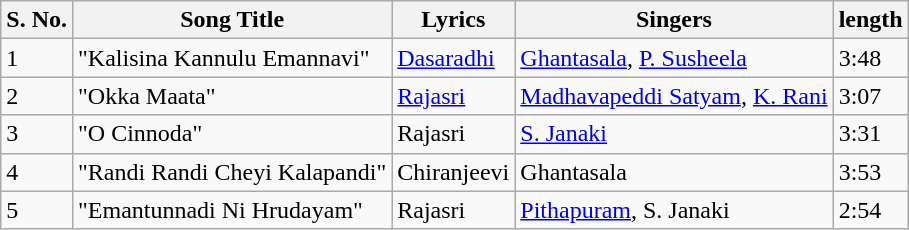<table class="wikitable">
<tr>
<th>S. No.</th>
<th>Song Title</th>
<th>Lyrics</th>
<th>Singers</th>
<th>length</th>
</tr>
<tr>
<td>1</td>
<td>"Kalisina Kannulu Emannavi"</td>
<td><a href='#'>Dasaradhi</a></td>
<td><a href='#'>Ghantasala</a>, <a href='#'>P. Susheela</a></td>
<td>3:48</td>
</tr>
<tr>
<td>2</td>
<td>"Okka Maata"</td>
<td><a href='#'>Rajasri</a></td>
<td><a href='#'>Madhavapeddi Satyam</a>, <a href='#'>K. Rani</a></td>
<td>3:07</td>
</tr>
<tr>
<td>3</td>
<td>"O Cinnoda"</td>
<td>Rajasri</td>
<td><a href='#'>S. Janaki</a></td>
<td>3:31</td>
</tr>
<tr>
<td>4</td>
<td>"Randi Randi Cheyi Kalapandi"</td>
<td>Chiranjeevi</td>
<td>Ghantasala</td>
<td>3:53</td>
</tr>
<tr>
<td>5</td>
<td>"Emantunnadi Ni Hrudayam"</td>
<td>Rajasri</td>
<td><a href='#'>Pithapuram</a>, S. Janaki</td>
<td>2:54</td>
</tr>
</table>
